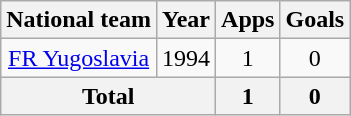<table class="wikitable" style="text-align:center">
<tr>
<th>National team</th>
<th>Year</th>
<th>Apps</th>
<th>Goals</th>
</tr>
<tr>
<td><a href='#'>FR Yugoslavia</a></td>
<td>1994</td>
<td>1</td>
<td>0</td>
</tr>
<tr>
<th colspan="2">Total</th>
<th>1</th>
<th>0</th>
</tr>
</table>
